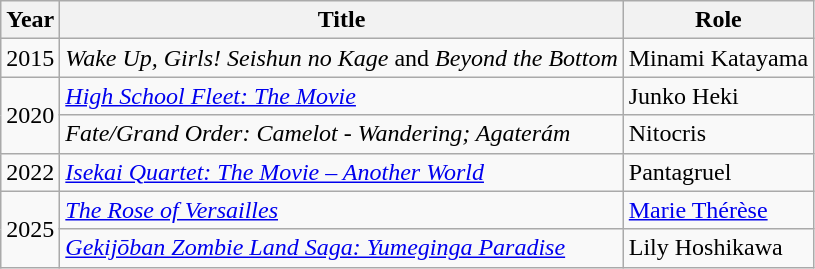<table class="wikitable">
<tr>
<th>Year</th>
<th>Title</th>
<th>Role</th>
</tr>
<tr>
<td>2015</td>
<td><em>Wake Up, Girls! Seishun no Kage</em> and <em>Beyond the Bottom</em></td>
<td>Minami Katayama</td>
</tr>
<tr>
<td rowspan="2">2020</td>
<td><em><a href='#'>High School Fleet: The Movie</a></em></td>
<td>Junko Heki</td>
</tr>
<tr>
<td><em>Fate/Grand Order: Camelot - Wandering; Agaterám</em></td>
<td>Nitocris</td>
</tr>
<tr>
<td>2022</td>
<td><em><a href='#'>Isekai Quartet: The Movie – Another World</a></em></td>
<td>Pantagruel</td>
</tr>
<tr>
<td rowspan="2">2025</td>
<td><em><a href='#'>The Rose of Versailles</a></em></td>
<td><a href='#'>Marie Thérèse</a></td>
</tr>
<tr>
<td><em><a href='#'>Gekijōban Zombie Land Saga: Yumeginga Paradise</a></em></td>
<td>Lily Hoshikawa</td>
</tr>
</table>
